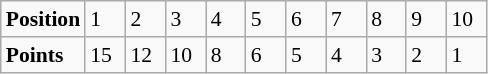<table class="wikitable" style="font-size: 90%;">
<tr>
<td><strong>Position</strong></td>
<td width=20>1</td>
<td width=20>2</td>
<td width=20>3</td>
<td width=20>4</td>
<td width=20>5</td>
<td width=20>6</td>
<td width=20>7</td>
<td width=20>8</td>
<td width=20>9</td>
<td width=20>10</td>
</tr>
<tr>
<td><strong>Points</strong></td>
<td>15</td>
<td>12</td>
<td>10</td>
<td>8</td>
<td>6</td>
<td>5</td>
<td>4</td>
<td>3</td>
<td>2</td>
<td>1</td>
</tr>
</table>
